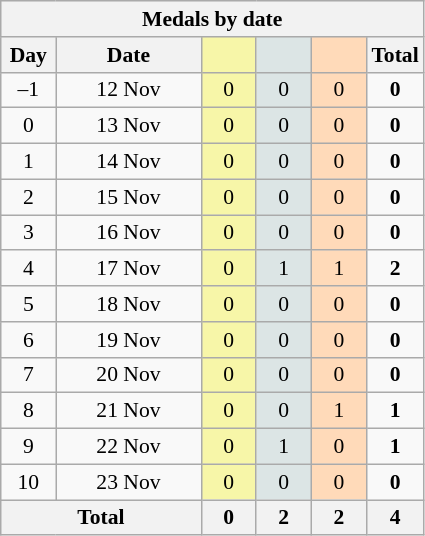<table class="wikitable" style="font-size:90%; text-align:center;">
<tr style="background:#efefef;">
<th colspan=6><strong>Medals by date</strong></th>
</tr>
<tr>
<th width=30><strong>Day</strong></th>
<th width=90><strong>Date</strong></th>
<th width=30 style="background:#F7F6A8;"></th>
<th width=30 style="background:#DCE5E5;"></th>
<th width=30 style="background:#FFDAB9;"></th>
<th width=30><strong>Total</strong></th>
</tr>
<tr>
<td>–1</td>
<td>12 Nov</td>
<td style="background:#F7F6A8;">0</td>
<td style="background:#DCE5E5;">0</td>
<td style="background:#FFDAB9;">0</td>
<td><strong>0</strong></td>
</tr>
<tr>
<td>0</td>
<td>13 Nov</td>
<td style="background:#F7F6A8;">0</td>
<td style="background:#DCE5E5;">0</td>
<td style="background:#FFDAB9;">0</td>
<td><strong>0</strong></td>
</tr>
<tr>
<td>1</td>
<td>14 Nov</td>
<td style="background:#F7F6A8;">0</td>
<td style="background:#DCE5E5;">0</td>
<td style="background:#FFDAB9;">0</td>
<td><strong>0</strong></td>
</tr>
<tr>
<td>2</td>
<td>15 Nov</td>
<td style="background:#F7F6A8;">0</td>
<td style="background:#DCE5E5;">0</td>
<td style="background:#FFDAB9;">0</td>
<td><strong>0</strong></td>
</tr>
<tr>
<td>3</td>
<td>16 Nov</td>
<td style="background:#F7F6A8;">0</td>
<td style="background:#DCE5E5;">0</td>
<td style="background:#FFDAB9;">0</td>
<td><strong>0</strong></td>
</tr>
<tr>
<td>4</td>
<td>17 Nov</td>
<td style="background:#F7F6A8;">0</td>
<td style="background:#DCE5E5;">1</td>
<td style="background:#FFDAB9;">1</td>
<td><strong>2</strong></td>
</tr>
<tr>
<td>5</td>
<td>18 Nov</td>
<td style="background:#F7F6A8;">0</td>
<td style="background:#DCE5E5;">0</td>
<td style="background:#FFDAB9;">0</td>
<td><strong>0</strong></td>
</tr>
<tr>
<td>6</td>
<td>19 Nov</td>
<td style="background:#F7F6A8;">0</td>
<td style="background:#DCE5E5;">0</td>
<td style="background:#FFDAB9;">0</td>
<td><strong>0</strong></td>
</tr>
<tr>
<td>7</td>
<td>20 Nov</td>
<td style="background:#F7F6A8;">0</td>
<td style="background:#DCE5E5;">0</td>
<td style="background:#FFDAB9;">0</td>
<td><strong>0</strong></td>
</tr>
<tr>
<td>8</td>
<td>21 Nov</td>
<td style="background:#F7F6A8;">0</td>
<td style="background:#DCE5E5;">0</td>
<td style="background:#FFDAB9;">1</td>
<td><strong>1</strong></td>
</tr>
<tr>
<td>9</td>
<td>22 Nov</td>
<td style="background:#F7F6A8;">0</td>
<td style="background:#DCE5E5;">1</td>
<td style="background:#FFDAB9;">0</td>
<td><strong>1</strong></td>
</tr>
<tr>
<td>10</td>
<td>23 Nov</td>
<td style="background:#F7F6A8;">0</td>
<td style="background:#DCE5E5;">0</td>
<td style="background:#FFDAB9;">0</td>
<td><strong>0</strong></td>
</tr>
<tr>
<th colspan="2"><strong>Total</strong></th>
<th><strong>0</strong></th>
<th><strong>2</strong></th>
<th><strong>2</strong></th>
<th><strong>4</strong></th>
</tr>
</table>
